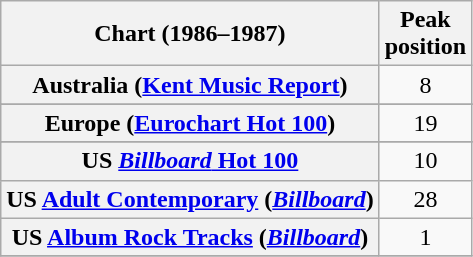<table class="wikitable sortable plainrowheaders" style="text-align:center">
<tr>
<th scope="col">Chart (1986–1987)</th>
<th scope="col">Peak<br>position</th>
</tr>
<tr>
<th scope="row">Australia (<a href='#'>Kent Music Report</a>)</th>
<td>8</td>
</tr>
<tr>
</tr>
<tr>
</tr>
<tr>
<th scope="row">Europe (<a href='#'>Eurochart Hot 100</a>)</th>
<td>19</td>
</tr>
<tr>
</tr>
<tr>
</tr>
<tr>
</tr>
<tr>
</tr>
<tr>
</tr>
<tr>
<th scope="row">US <a href='#'><em>Billboard</em> Hot 100</a></th>
<td>10</td>
</tr>
<tr>
<th scope="row">US <a href='#'>Adult Contemporary</a> (<em><a href='#'>Billboard</a></em>)</th>
<td>28</td>
</tr>
<tr>
<th scope="row">US <a href='#'>Album Rock Tracks</a> (<em><a href='#'>Billboard</a></em>)</th>
<td>1</td>
</tr>
<tr>
</tr>
</table>
